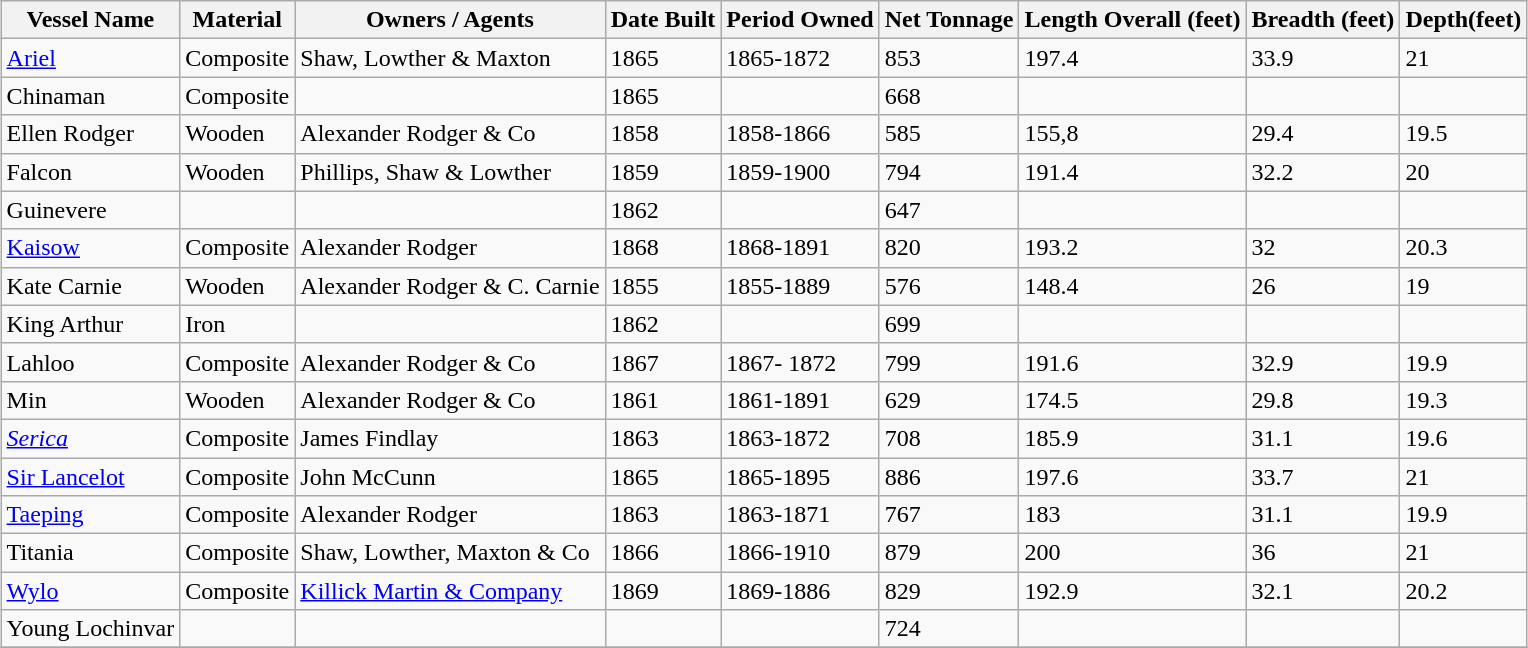<table class="sortable wikitable" style="margin:auto;">
<tr>
<th>Vessel Name</th>
<th>Material</th>
<th>Owners / Agents</th>
<th>Date Built</th>
<th>Period Owned</th>
<th>Net Tonnage</th>
<th>Length Overall (feet)</th>
<th>Breadth (feet)</th>
<th>Depth(feet)</th>
</tr>
<tr>
<td><a href='#'>Ariel</a></td>
<td>Composite</td>
<td>Shaw, Lowther & Maxton</td>
<td>1865</td>
<td>1865-1872</td>
<td>853</td>
<td>197.4</td>
<td>33.9</td>
<td>21</td>
</tr>
<tr>
<td>Chinaman</td>
<td>Composite</td>
<td></td>
<td>1865</td>
<td></td>
<td>668</td>
<td></td>
<td></td>
<td></td>
</tr>
<tr>
<td>Ellen Rodger</td>
<td>Wooden</td>
<td>Alexander Rodger & Co</td>
<td>1858</td>
<td>1858-1866</td>
<td>585</td>
<td>155,8</td>
<td>29.4</td>
<td>19.5</td>
</tr>
<tr>
<td>Falcon</td>
<td>Wooden</td>
<td>Phillips, Shaw & Lowther</td>
<td>1859</td>
<td>1859-1900</td>
<td>794</td>
<td>191.4</td>
<td>32.2</td>
<td>20</td>
</tr>
<tr>
<td>Guinevere</td>
<td></td>
<td></td>
<td>1862</td>
<td></td>
<td>647</td>
<td></td>
<td></td>
<td></td>
</tr>
<tr>
<td><a href='#'>Kaisow</a></td>
<td>Composite</td>
<td>Alexander Rodger</td>
<td>1868</td>
<td>1868-1891</td>
<td>820</td>
<td>193.2</td>
<td>32</td>
<td>20.3</td>
</tr>
<tr>
<td>Kate Carnie</td>
<td>Wooden</td>
<td>Alexander Rodger & C. Carnie</td>
<td>1855</td>
<td>1855-1889</td>
<td>576</td>
<td>148.4</td>
<td>26</td>
<td>19</td>
</tr>
<tr>
<td>King Arthur</td>
<td>Iron</td>
<td></td>
<td>1862</td>
<td></td>
<td>699</td>
<td></td>
<td></td>
<td></td>
</tr>
<tr>
<td>Lahloo</td>
<td>Composite</td>
<td>Alexander Rodger & Co</td>
<td>1867</td>
<td>1867- 1872</td>
<td>799</td>
<td>191.6</td>
<td>32.9</td>
<td>19.9</td>
</tr>
<tr>
<td>Min</td>
<td>Wooden</td>
<td>Alexander Rodger & Co</td>
<td>1861</td>
<td>1861-1891</td>
<td>629</td>
<td>174.5</td>
<td>29.8</td>
<td>19.3</td>
</tr>
<tr>
<td><a href='#'><em>Serica</em></a></td>
<td>Composite</td>
<td>James Findlay</td>
<td>1863</td>
<td>1863-1872</td>
<td>708</td>
<td>185.9</td>
<td>31.1</td>
<td>19.6</td>
</tr>
<tr>
<td><a href='#'>Sir Lancelot</a></td>
<td>Composite</td>
<td>John McCunn</td>
<td>1865</td>
<td>1865-1895</td>
<td>886</td>
<td>197.6</td>
<td>33.7</td>
<td>21</td>
</tr>
<tr>
<td><a href='#'>Taeping</a></td>
<td>Composite</td>
<td>Alexander Rodger</td>
<td>1863</td>
<td>1863-1871</td>
<td>767</td>
<td>183</td>
<td>31.1</td>
<td>19.9</td>
</tr>
<tr>
<td>Titania</td>
<td>Composite</td>
<td>Shaw, Lowther, Maxton & Co</td>
<td>1866</td>
<td>1866-1910</td>
<td>879</td>
<td>200</td>
<td>36</td>
<td>21</td>
</tr>
<tr>
<td><a href='#'>Wylo</a></td>
<td>Composite</td>
<td><a href='#'>Killick Martin & Company</a></td>
<td>1869</td>
<td>1869-1886</td>
<td>829</td>
<td>192.9</td>
<td>32.1</td>
<td>20.2</td>
</tr>
<tr>
<td>Young Lochinvar</td>
<td></td>
<td></td>
<td></td>
<td></td>
<td>724</td>
<td></td>
<td></td>
<td></td>
</tr>
<tr>
</tr>
</table>
